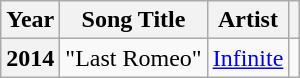<table class="wikitable plainrowheaders">
<tr>
<th scope="col">Year</th>
<th scope="col">Song Title</th>
<th scope="col">Artist</th>
<th scope="col" class="unsortable"></th>
</tr>
<tr>
<th scope="row">2014</th>
<td>"Last Romeo"</td>
<td><a href='#'>Infinite</a></td>
<td style="text-align:center"></td>
</tr>
</table>
